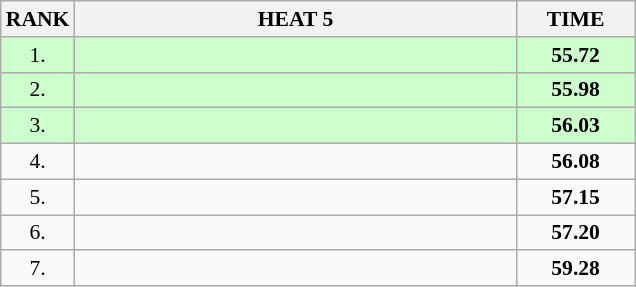<table class="wikitable" style="border-collapse: collapse; font-size: 90%;">
<tr>
<th>RANK</th>
<th style="width: 20em">HEAT 5</th>
<th style="width: 5em">TIME</th>
</tr>
<tr style="background:#ccffcc;">
<td align="center">1.</td>
<td></td>
<td align="center"><strong>55.72</strong></td>
</tr>
<tr style="background:#ccffcc;">
<td align="center">2.</td>
<td></td>
<td align="center"><strong>55.98</strong></td>
</tr>
<tr style="background:#ccffcc;">
<td align="center">3.</td>
<td></td>
<td align="center"><strong>56.03</strong></td>
</tr>
<tr>
<td align="center">4.</td>
<td></td>
<td align="center"><strong>56.08</strong></td>
</tr>
<tr>
<td align="center">5.</td>
<td></td>
<td align="center"><strong>57.15</strong></td>
</tr>
<tr>
<td align="center">6.</td>
<td></td>
<td align="center"><strong>57.20</strong></td>
</tr>
<tr>
<td align="center">7.</td>
<td></td>
<td align="center"><strong>59.28</strong></td>
</tr>
</table>
